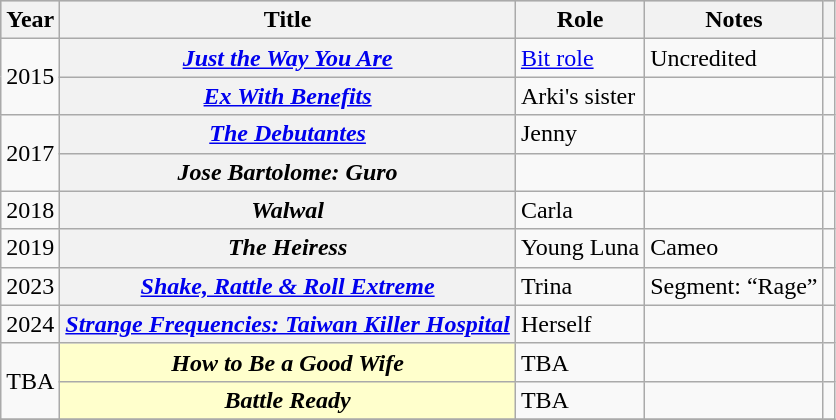<table class="wikitable sortable plainrowheaders">
<tr style="background:#ccc; text-align:center;">
<th scope="col">Year</th>
<th scope="col">Title</th>
<th scope="col">Role</th>
<th scope="col" class="unsortable">Notes</th>
<th scope="col" class="unsortable"></th>
</tr>
<tr>
<td rowspan="2">2015</td>
<th scope="rowgroup"><em><a href='#'>Just the Way You Are</a></em></th>
<td><a href='#'>Bit role</a></td>
<td>Uncredited</td>
<td></td>
</tr>
<tr>
<th scope="rowgroup"><em><a href='#'>Ex With Benefits</a></em></th>
<td>Arki's sister</td>
<td></td>
<td></td>
</tr>
<tr>
<td rowspan="2">2017</td>
<th scope="rowgroup"><em><a href='#'>The Debutantes</a></em></th>
<td>Jenny</td>
<td></td>
<td></td>
</tr>
<tr>
<th scope="rowgroup"><em>Jose Bartolome: Guro</em></th>
<td></td>
<td></td>
<td></td>
</tr>
<tr>
<td>2018</td>
<th scope="rowgroup"><em>Walwal</em></th>
<td>Carla</td>
<td></td>
<td></td>
</tr>
<tr>
<td>2019</td>
<th scope="rowgroup"><em>The Heiress</em></th>
<td>Young Luna</td>
<td>Cameo</td>
<td></td>
</tr>
<tr>
<td>2023</td>
<th scope="rowgroup"><em><a href='#'>Shake, Rattle & Roll Extreme</a></em></th>
<td>Trina</td>
<td>Segment: “Rage”</td>
<td></td>
</tr>
<tr>
<td>2024</td>
<th scope="rowgroup"><em><a href='#'>Strange Frequencies: Taiwan Killer Hospital</a></em></th>
<td>Herself</td>
<td></td>
<td></td>
</tr>
<tr>
<td rowspan="2">TBA</td>
<th scope="row" style="background:#FFFFCC;"><em>How to Be a Good Wife</em></th>
<td>TBA</td>
<td></td>
<td></td>
</tr>
<tr>
<th scope="row" style="background:#FFFFCC;"><em>Battle Ready</em></th>
<td>TBA</td>
<td></td>
<td></td>
</tr>
<tr>
</tr>
</table>
